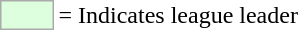<table>
<tr>
<td style="background:#DDFFDD; border:1px solid #aaa; width:2em;"></td>
<td>= Indicates league leader</td>
</tr>
</table>
